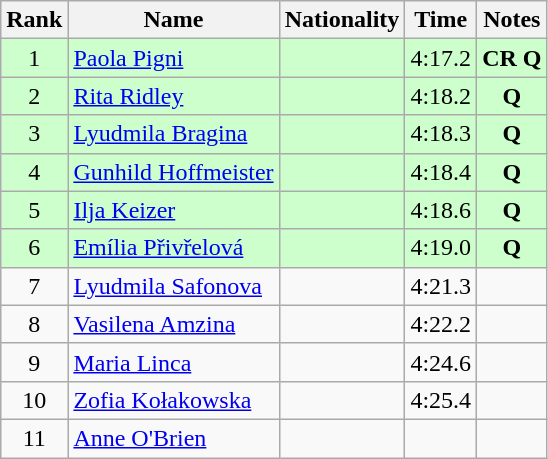<table class="wikitable sortable" style="text-align:center">
<tr>
<th>Rank</th>
<th>Name</th>
<th>Nationality</th>
<th>Time</th>
<th>Notes</th>
</tr>
<tr bgcolor=ccffcc>
<td>1</td>
<td align=left><a href='#'>Paola Pigni</a></td>
<td align=left></td>
<td>4:17.2</td>
<td><strong>CR Q</strong></td>
</tr>
<tr bgcolor=ccffcc>
<td>2</td>
<td align=left><a href='#'>Rita Ridley</a></td>
<td align=left></td>
<td>4:18.2</td>
<td><strong>Q</strong></td>
</tr>
<tr bgcolor=ccffcc>
<td>3</td>
<td align=left><a href='#'>Lyudmila Bragina</a></td>
<td align=left></td>
<td>4:18.3</td>
<td><strong>Q</strong></td>
</tr>
<tr bgcolor=ccffcc>
<td>4</td>
<td align=left><a href='#'>Gunhild Hoffmeister</a></td>
<td align=left></td>
<td>4:18.4</td>
<td><strong>Q</strong></td>
</tr>
<tr bgcolor=ccffcc>
<td>5</td>
<td align=left><a href='#'>Ilja Keizer</a></td>
<td align=left></td>
<td>4:18.6</td>
<td><strong>Q</strong></td>
</tr>
<tr bgcolor=ccffcc>
<td>6</td>
<td align=left><a href='#'>Emília Přivřelová</a></td>
<td align=left></td>
<td>4:19.0</td>
<td><strong>Q</strong></td>
</tr>
<tr>
<td>7</td>
<td align=left><a href='#'>Lyudmila Safonova</a></td>
<td align=left></td>
<td>4:21.3</td>
<td></td>
</tr>
<tr>
<td>8</td>
<td align=left><a href='#'>Vasilena Amzina</a></td>
<td align=left></td>
<td>4:22.2</td>
<td></td>
</tr>
<tr>
<td>9</td>
<td align=left><a href='#'>Maria Linca</a></td>
<td align=left></td>
<td>4:24.6</td>
<td></td>
</tr>
<tr>
<td>10</td>
<td align=left><a href='#'>Zofia Kołakowska</a></td>
<td align=left></td>
<td>4:25.4</td>
<td></td>
</tr>
<tr>
<td>11</td>
<td align=left><a href='#'>Anne O'Brien</a></td>
<td align=left></td>
<td></td>
<td></td>
</tr>
</table>
